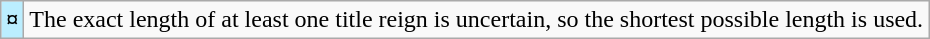<table class="wikitable">
<tr>
<th style="background-color:#bbeeff">¤</th>
<td>The exact length of at least one title reign is uncertain, so the shortest possible length is used.</td>
</tr>
</table>
